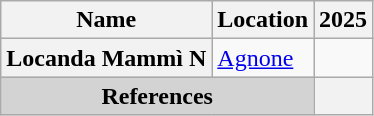<table class="wikitable sortable plainrowheaders" style="text-align:left;">
<tr>
<th scope="col">Name</th>
<th>Location</th>
<th scope="col">2025</th>
</tr>
<tr>
<th scope="row">Locanda Mammì N</th>
<td><a href='#'>Agnone</a></td>
<td></td>
</tr>
<tr>
<th colspan="2" style="text-align: center;background: lightgray;">References</th>
<th></th>
</tr>
</table>
